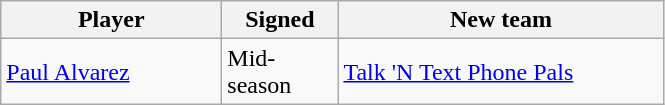<table class="wikitable sortable sortable">
<tr>
<th style="width:140px"><strong>Player</strong></th>
<th style="width:70px"><strong>Signed</strong></th>
<th style="width:210px"><strong>New team</strong></th>
</tr>
<tr>
<td><a href='#'>Paul Alvarez</a></td>
<td>Mid-season</td>
<td><a href='#'>Talk 'N Text Phone Pals</a></td>
</tr>
</table>
